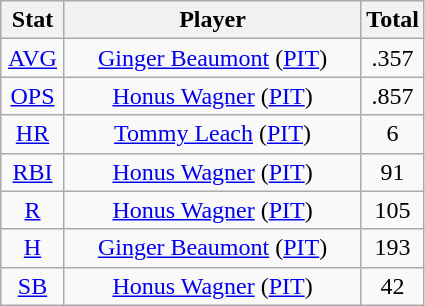<table class="wikitable" style="text-align:center;">
<tr>
<th style="width:15%;">Stat</th>
<th>Player</th>
<th style="width:15%;">Total</th>
</tr>
<tr>
<td><a href='#'>AVG</a></td>
<td><a href='#'>Ginger Beaumont</a> (<a href='#'>PIT</a>)</td>
<td>.357</td>
</tr>
<tr>
<td><a href='#'>OPS</a></td>
<td><a href='#'>Honus Wagner</a> (<a href='#'>PIT</a>)</td>
<td>.857</td>
</tr>
<tr>
<td><a href='#'>HR</a></td>
<td><a href='#'>Tommy Leach</a> (<a href='#'>PIT</a>)</td>
<td>6</td>
</tr>
<tr>
<td><a href='#'>RBI</a></td>
<td><a href='#'>Honus Wagner</a> (<a href='#'>PIT</a>)</td>
<td>91</td>
</tr>
<tr>
<td><a href='#'>R</a></td>
<td><a href='#'>Honus Wagner</a> (<a href='#'>PIT</a>)</td>
<td>105</td>
</tr>
<tr>
<td><a href='#'>H</a></td>
<td><a href='#'>Ginger Beaumont</a> (<a href='#'>PIT</a>)</td>
<td>193</td>
</tr>
<tr>
<td><a href='#'>SB</a></td>
<td><a href='#'>Honus Wagner</a> (<a href='#'>PIT</a>)</td>
<td>42</td>
</tr>
</table>
